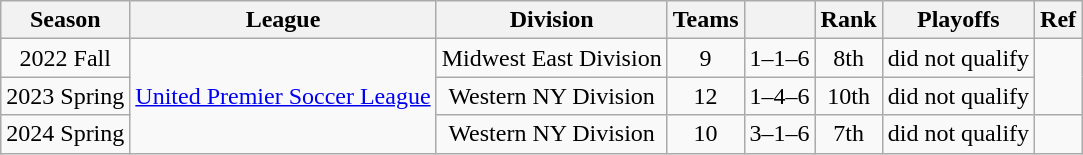<table class="wikitable" style="text-align: center;">
<tr>
<th>Season</th>
<th>League</th>
<th>Division</th>
<th>Teams</th>
<th></th>
<th>Rank</th>
<th>Playoffs</th>
<th>Ref</th>
</tr>
<tr>
<td>2022 Fall</td>
<td rowspan=3><a href='#'>United Premier Soccer League</a></td>
<td>Midwest East Division</td>
<td>9</td>
<td>1–1–6</td>
<td>8th</td>
<td>did not qualify</td>
<td rowspan=2></td>
</tr>
<tr>
<td>2023 Spring</td>
<td>Western NY Division</td>
<td>12</td>
<td>1–4–6</td>
<td>10th</td>
<td>did not qualify</td>
</tr>
<tr>
<td>2024 Spring</td>
<td>Western NY Division</td>
<td>10</td>
<td>3–1–6</td>
<td>7th</td>
<td>did not qualify</td>
<td></td>
</tr>
</table>
